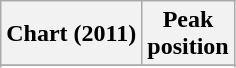<table class="wikitable sortable">
<tr>
<th scope="col">Chart (2011)</th>
<th scope="col">Peak<br>position</th>
</tr>
<tr>
</tr>
<tr>
</tr>
<tr>
</tr>
<tr>
</tr>
<tr>
</tr>
<tr>
</tr>
</table>
